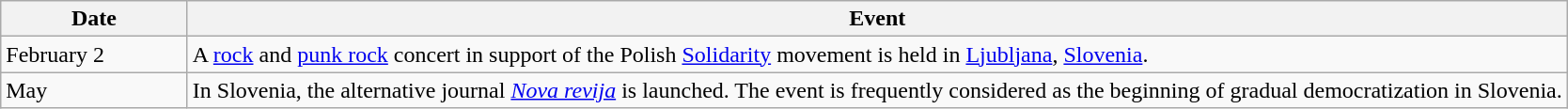<table class="wikitable">
<tr>
<th width="125">Date</th>
<th>Event</th>
</tr>
<tr>
<td>February 2</td>
<td>A <a href='#'>rock</a> and <a href='#'>punk rock</a> concert in support of the Polish <a href='#'>Solidarity</a> movement is held in <a href='#'>Ljubljana</a>, <a href='#'>Slovenia</a>.</td>
</tr>
<tr>
<td>May</td>
<td>In Slovenia, the alternative journal <em><a href='#'>Nova revija</a></em> is launched. The event is frequently considered as the beginning of gradual democratization in Slovenia.</td>
</tr>
</table>
